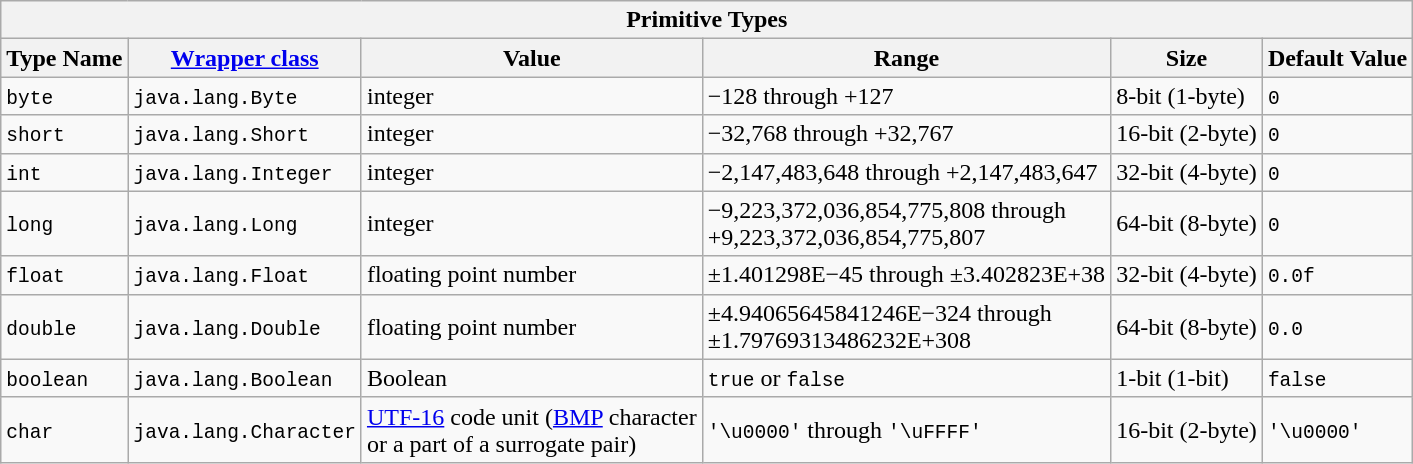<table class="wikitable">
<tr>
<th colspan="6">Primitive Types</th>
</tr>
<tr>
<th>Type Name</th>
<th><a href='#'>Wrapper class</a></th>
<th>Value</th>
<th>Range</th>
<th>Size</th>
<th>Default Value</th>
</tr>
<tr>
<td><code>byte</code></td>
<td><code>java.lang.Byte</code></td>
<td>integer</td>
<td>−128 through +127</td>
<td>8-bit (1-byte)</td>
<td><code>0</code></td>
</tr>
<tr>
<td><code>short</code></td>
<td><code>java.lang.Short</code></td>
<td>integer</td>
<td>−32,768 through +32,767</td>
<td>16-bit (2-byte)</td>
<td><code>0</code></td>
</tr>
<tr>
<td><code>int</code></td>
<td><code>java.lang.Integer</code></td>
<td>integer</td>
<td>−2,147,483,648 through +2,147,483,647</td>
<td>32-bit (4-byte)</td>
<td><code>0</code></td>
</tr>
<tr>
<td><code>long</code></td>
<td><code>java.lang.Long</code></td>
<td>integer</td>
<td>−9,223,372,036,854,775,808 through<br> +9,223,372,036,854,775,807</td>
<td>64-bit (8-byte)</td>
<td><code>0</code></td>
</tr>
<tr>
<td><code>float</code></td>
<td><code>java.lang.Float</code></td>
<td>floating point number</td>
<td>±1.401298E−45 through ±3.402823E+38</td>
<td>32-bit (4-byte)</td>
<td><code>0.0f</code></td>
</tr>
<tr>
<td><code>double</code></td>
<td><code>java.lang.Double</code></td>
<td>floating point number</td>
<td>±4.94065645841246E−324 through<br> ±1.79769313486232E+308</td>
<td>64-bit (8-byte)</td>
<td><code>0.0</code></td>
</tr>
<tr>
<td><code>boolean</code></td>
<td><code>java.lang.Boolean</code></td>
<td>Boolean</td>
<td><code>true</code> or <code>false</code></td>
<td>1-bit (1-bit)</td>
<td><code>false</code></td>
</tr>
<tr>
<td><code>char</code></td>
<td><code>java.lang.Character</code></td>
<td><a href='#'>UTF-16</a> code unit (<a href='#'>BMP</a> character<br>or a part of a surrogate pair)</td>
<td><code>'\u0000'</code> through <code>'\uFFFF'</code></td>
<td>16-bit (2-byte)</td>
<td><code>'\u0000'</code></td>
</tr>
</table>
